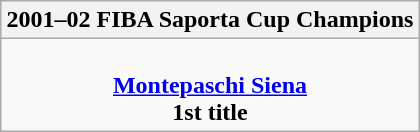<table class=wikitable style="text-align:center; margin:auto">
<tr>
<th>2001–02 FIBA Saporta Cup Champions</th>
</tr>
<tr>
<td><br>  <strong><a href='#'>Montepaschi Siena</a></strong> <br> <strong>1st title</strong></td>
</tr>
</table>
